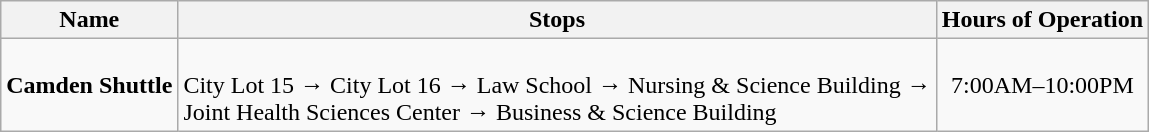<table class="wikitable">
<tr>
<th>Name</th>
<th>Stops</th>
<th>Hours of Operation</th>
</tr>
<tr align="center">
<td><strong>Camden Shuttle </strong></td>
<td align="left"><br>City Lot 15 → City Lot 16 → Law School → Nursing & Science Building →<br>Joint Health Sciences Center → Business & Science Building </td>
<td>7:00AM–10:00PM</td>
</tr>
</table>
